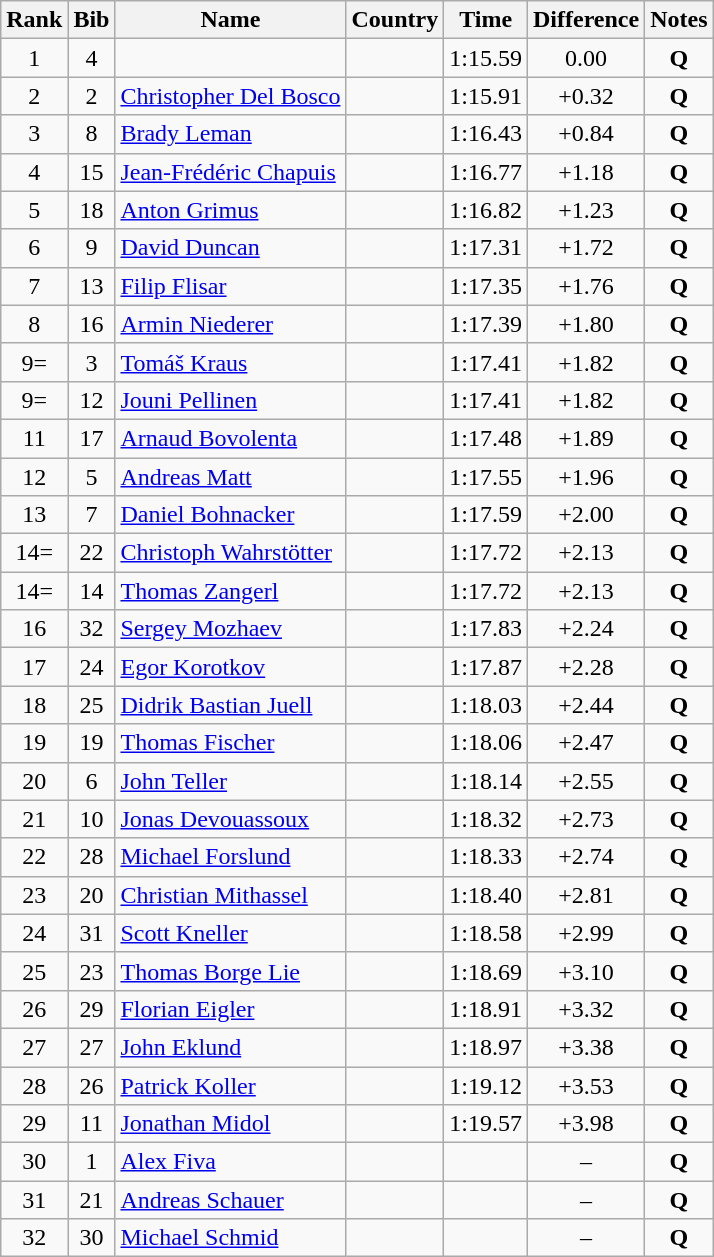<table class="wikitable sortable" style="text-align:center">
<tr>
<th>Rank</th>
<th>Bib</th>
<th>Name</th>
<th>Country</th>
<th>Time</th>
<th>Difference</th>
<th>Notes</th>
</tr>
<tr>
<td>1</td>
<td>4</td>
<td align=left></td>
<td align=left></td>
<td>1:15.59</td>
<td>0.00</td>
<td><strong>Q</strong></td>
</tr>
<tr>
<td>2</td>
<td>2</td>
<td align=left><a href='#'>Christopher Del Bosco</a></td>
<td align=left></td>
<td>1:15.91</td>
<td>+0.32</td>
<td><strong>Q</strong></td>
</tr>
<tr>
<td>3</td>
<td>8</td>
<td align=left><a href='#'>Brady Leman</a></td>
<td align=left></td>
<td>1:16.43</td>
<td>+0.84</td>
<td><strong>Q</strong></td>
</tr>
<tr>
<td>4</td>
<td>15</td>
<td align=left><a href='#'>Jean-Frédéric Chapuis</a></td>
<td align=left></td>
<td>1:16.77</td>
<td>+1.18</td>
<td><strong>Q</strong></td>
</tr>
<tr>
<td>5</td>
<td>18</td>
<td align=left><a href='#'>Anton Grimus</a></td>
<td align=left></td>
<td>1:16.82</td>
<td>+1.23</td>
<td><strong>Q</strong></td>
</tr>
<tr>
<td>6</td>
<td>9</td>
<td align=left><a href='#'>David Duncan</a></td>
<td align=left></td>
<td>1:17.31</td>
<td>+1.72</td>
<td><strong>Q</strong></td>
</tr>
<tr>
<td>7</td>
<td>13</td>
<td align=left><a href='#'>Filip Flisar</a></td>
<td align=left></td>
<td>1:17.35</td>
<td>+1.76</td>
<td><strong>Q</strong></td>
</tr>
<tr>
<td>8</td>
<td>16</td>
<td align=left><a href='#'>Armin Niederer</a></td>
<td align=left></td>
<td>1:17.39</td>
<td>+1.80</td>
<td><strong>Q</strong></td>
</tr>
<tr>
<td>9=</td>
<td>3</td>
<td align=left><a href='#'>Tomáš Kraus</a></td>
<td align=left></td>
<td>1:17.41</td>
<td>+1.82</td>
<td><strong>Q</strong></td>
</tr>
<tr>
<td>9=</td>
<td>12</td>
<td align=left><a href='#'>Jouni Pellinen</a></td>
<td align=left></td>
<td>1:17.41</td>
<td>+1.82</td>
<td><strong>Q</strong></td>
</tr>
<tr>
<td>11</td>
<td>17</td>
<td align=left><a href='#'>Arnaud Bovolenta</a></td>
<td align=left></td>
<td>1:17.48</td>
<td>+1.89</td>
<td><strong>Q</strong></td>
</tr>
<tr>
<td>12</td>
<td>5</td>
<td align=left><a href='#'>Andreas Matt</a></td>
<td align=left></td>
<td>1:17.55</td>
<td>+1.96</td>
<td><strong>Q</strong></td>
</tr>
<tr>
<td>13</td>
<td>7</td>
<td align=left><a href='#'>Daniel Bohnacker</a></td>
<td align=left></td>
<td>1:17.59</td>
<td>+2.00</td>
<td><strong>Q</strong></td>
</tr>
<tr>
<td>14=</td>
<td>22</td>
<td align=left><a href='#'>Christoph Wahrstötter</a></td>
<td align=left></td>
<td>1:17.72</td>
<td>+2.13</td>
<td><strong>Q</strong></td>
</tr>
<tr>
<td>14=</td>
<td>14</td>
<td align=left><a href='#'>Thomas Zangerl</a></td>
<td align=left></td>
<td>1:17.72</td>
<td>+2.13</td>
<td><strong>Q</strong></td>
</tr>
<tr>
<td>16</td>
<td>32</td>
<td align=left><a href='#'>Sergey Mozhaev</a></td>
<td align=left></td>
<td>1:17.83</td>
<td>+2.24</td>
<td><strong>Q</strong></td>
</tr>
<tr>
<td>17</td>
<td>24</td>
<td align=left><a href='#'>Egor Korotkov</a></td>
<td align=left></td>
<td>1:17.87</td>
<td>+2.28</td>
<td><strong>Q</strong></td>
</tr>
<tr>
<td>18</td>
<td>25</td>
<td align=left><a href='#'>Didrik Bastian Juell</a></td>
<td align=left></td>
<td>1:18.03</td>
<td>+2.44</td>
<td><strong>Q</strong></td>
</tr>
<tr>
<td>19</td>
<td>19</td>
<td align=left><a href='#'>Thomas Fischer</a></td>
<td align=left></td>
<td>1:18.06</td>
<td>+2.47</td>
<td><strong>Q</strong></td>
</tr>
<tr>
<td>20</td>
<td>6</td>
<td align=left><a href='#'>John Teller</a></td>
<td align=left></td>
<td>1:18.14</td>
<td>+2.55</td>
<td><strong>Q</strong></td>
</tr>
<tr>
<td>21</td>
<td>10</td>
<td align=left><a href='#'>Jonas Devouassoux</a></td>
<td align=left></td>
<td>1:18.32</td>
<td>+2.73</td>
<td><strong>Q</strong></td>
</tr>
<tr>
<td>22</td>
<td>28</td>
<td align=left><a href='#'>Michael Forslund</a></td>
<td align=left></td>
<td>1:18.33</td>
<td>+2.74</td>
<td><strong>Q</strong></td>
</tr>
<tr>
<td>23</td>
<td>20</td>
<td align=left><a href='#'>Christian Mithassel</a></td>
<td align=left></td>
<td>1:18.40</td>
<td>+2.81</td>
<td><strong>Q</strong></td>
</tr>
<tr>
<td>24</td>
<td>31</td>
<td align=left><a href='#'>Scott Kneller</a></td>
<td align=left></td>
<td>1:18.58</td>
<td>+2.99</td>
<td><strong>Q</strong></td>
</tr>
<tr>
<td>25</td>
<td>23</td>
<td align=left><a href='#'>Thomas Borge Lie</a></td>
<td align=left></td>
<td>1:18.69</td>
<td>+3.10</td>
<td><strong>Q</strong></td>
</tr>
<tr>
<td>26</td>
<td>29</td>
<td align=left><a href='#'>Florian Eigler</a></td>
<td align=left></td>
<td>1:18.91</td>
<td>+3.32</td>
<td><strong>Q</strong></td>
</tr>
<tr>
<td>27</td>
<td>27</td>
<td align=left><a href='#'>John Eklund</a></td>
<td align=left></td>
<td>1:18.97</td>
<td>+3.38</td>
<td><strong>Q</strong></td>
</tr>
<tr>
<td>28</td>
<td>26</td>
<td align=left><a href='#'>Patrick Koller</a></td>
<td align=left></td>
<td>1:19.12</td>
<td>+3.53</td>
<td><strong>Q</strong></td>
</tr>
<tr>
<td>29</td>
<td>11</td>
<td align=left><a href='#'>Jonathan Midol</a></td>
<td align=left></td>
<td>1:19.57</td>
<td>+3.98</td>
<td><strong>Q</strong></td>
</tr>
<tr>
<td>30</td>
<td>1</td>
<td align=left><a href='#'>Alex Fiva</a></td>
<td align=left></td>
<td></td>
<td>–</td>
<td><strong>Q</strong></td>
</tr>
<tr>
<td>31</td>
<td>21</td>
<td align=left><a href='#'>Andreas Schauer</a></td>
<td align=left></td>
<td></td>
<td>–</td>
<td><strong>Q</strong></td>
</tr>
<tr>
<td>32</td>
<td>30</td>
<td align=left><a href='#'>Michael Schmid</a></td>
<td align=left></td>
<td></td>
<td>–</td>
<td><strong>Q</strong></td>
</tr>
</table>
